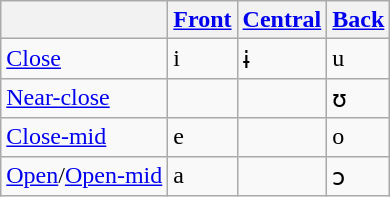<table class="wikitable">
<tr>
<th></th>
<th><a href='#'>Front</a></th>
<th><a href='#'>Central</a></th>
<th><a href='#'>Back</a></th>
</tr>
<tr>
<td><a href='#'>Close</a></td>
<td>i</td>
<td>ɨ</td>
<td>u</td>
</tr>
<tr>
<td><a href='#'>Near-close</a></td>
<td></td>
<td></td>
<td>ʊ</td>
</tr>
<tr>
<td><a href='#'>Close-mid</a></td>
<td>e</td>
<td></td>
<td>o</td>
</tr>
<tr>
<td><a href='#'>Open</a>/<a href='#'>Open-mid</a></td>
<td>a</td>
<td></td>
<td>ɔ</td>
</tr>
</table>
